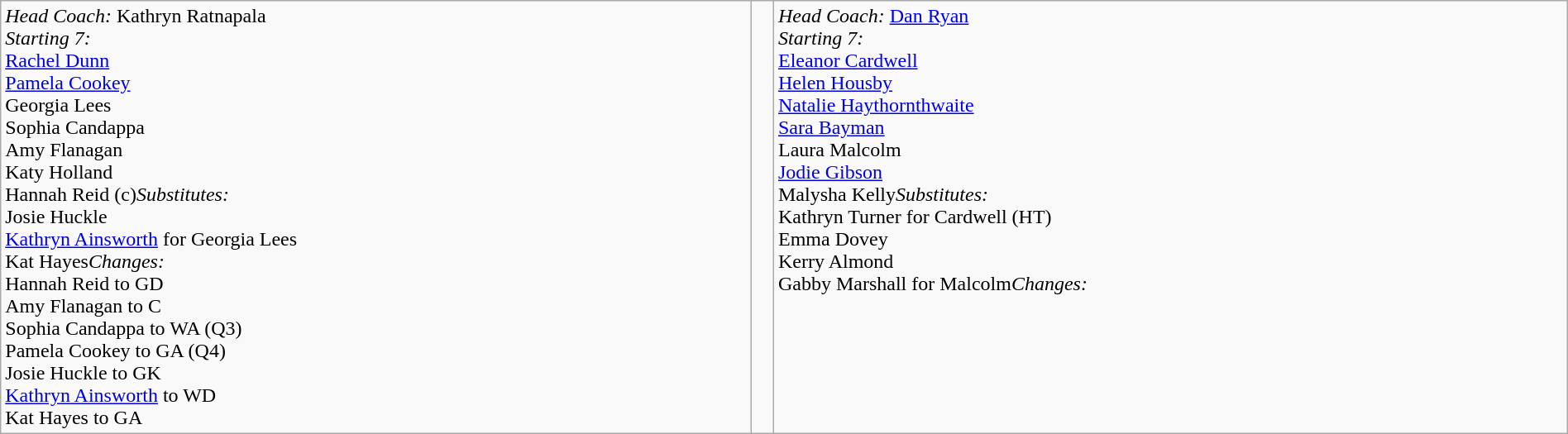<table border=0 class="wikitable" width=100%>
<tr>
<td valign=top><em>Head Coach:</em> Kathryn Ratnapala<br><em>Starting 7:</em><br> <a href='#'>Rachel Dunn</a><br> <a href='#'>Pamela Cookey</a><br> Georgia Lees <br> Sophia Candappa<br> Amy Flanagan <br> Katy Holland<br> Hannah Reid (c)<em>Substitutes:</em><br>Josie Huckle<br><a href='#'>Kathryn Ainsworth</a> for Georgia Lees<br>Kat Hayes<em>Changes:</em><br>Hannah Reid to GD<br>Amy Flanagan to C<br>Sophia Candappa to WA (Q3)<br>Pamela Cookey to GA (Q4)<br>Josie Huckle to GK<br><a href='#'>Kathryn Ainsworth</a> to WD<br>Kat Hayes to GA</td>
<td valign=middle align=center><br></td>
<td valign=top><em>Head Coach:</em> <a href='#'>Dan Ryan</a><br><em>Starting 7:</em><br> <a href='#'>Eleanor Cardwell</a><br> <a href='#'>Helen Housby</a><br> <a href='#'>Natalie Haythornthwaite</a><br> <a href='#'>Sara Bayman</a><br> Laura Malcolm<br> <a href='#'>Jodie Gibson</a><br> Malysha Kelly<em>Substitutes:</em><br>Kathryn Turner for Cardwell (HT)<br>Emma Dovey<br>Kerry Almond<br>Gabby Marshall for Malcolm<em>Changes:</em><br></td>
</tr>
</table>
